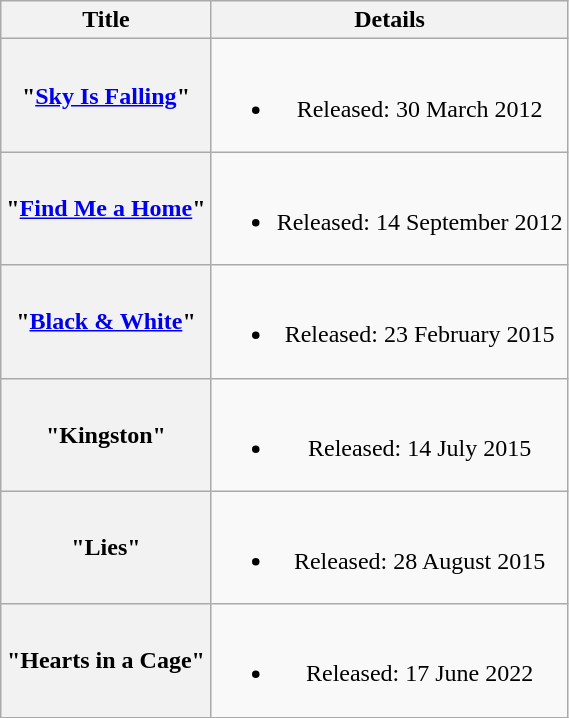<table class="wikitable plainrowheaders" style="text-align:center;">
<tr>
<th scope="col">Title</th>
<th scope="col">Details</th>
</tr>
<tr>
<th scope="row">"<a href='#'>Sky Is Falling</a>"</th>
<td><br><ul><li>Released: 30 March 2012</li></ul></td>
</tr>
<tr>
<th scope="row">"<a href='#'>Find Me a Home</a>"</th>
<td><br><ul><li>Released: 14 September 2012</li></ul></td>
</tr>
<tr>
<th scope="row">"<a href='#'>Black & White</a>"</th>
<td><br><ul><li>Released: 23 February 2015</li></ul></td>
</tr>
<tr>
<th scope="row">"Kingston"</th>
<td><br><ul><li>Released: 14 July 2015</li></ul></td>
</tr>
<tr>
<th scope="row">"Lies"</th>
<td><br><ul><li>Released: 28 August 2015</li></ul></td>
</tr>
<tr>
<th scope="row">"Hearts in a Cage"</th>
<td><br><ul><li>Released: 17 June 2022</li></ul></td>
</tr>
</table>
